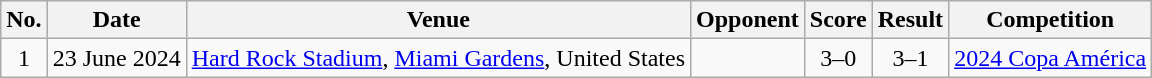<table class="wikitable sortable">
<tr>
<th scope="col">No.</th>
<th scope="col">Date</th>
<th scope="col">Venue</th>
<th scope="col">Opponent</th>
<th scope="col">Score</th>
<th scope="col">Result</th>
<th scope="col">Competition</th>
</tr>
<tr>
<td align="center">1</td>
<td>23 June 2024</td>
<td><a href='#'>Hard Rock Stadium</a>, <a href='#'>Miami Gardens</a>, United States</td>
<td></td>
<td align="center">3–0</td>
<td align="center">3–1</td>
<td><a href='#'>2024 Copa América</a></td>
</tr>
</table>
